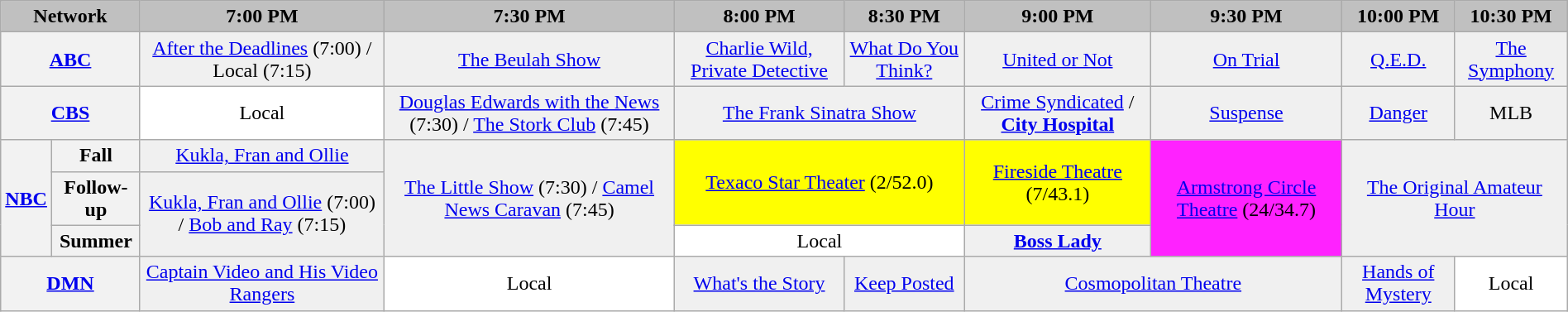<table class="wikitable" style="width:100%;margin-right:0;text-align:center">
<tr>
<th colspan="2" style="background-color:#C0C0C0;text-align:center">Network</th>
<th style="background-color:#C0C0C0;text-align:center">7:00 PM</th>
<th style="background-color:#C0C0C0;text-align:center">7:30 PM</th>
<th style="background-color:#C0C0C0;text-align:center">8:00 PM</th>
<th style="background-color:#C0C0C0;text-align:center">8:30 PM</th>
<th style="background-color:#C0C0C0;text-align:center">9:00 PM</th>
<th style="background-color:#C0C0C0;text-align:center">9:30 PM</th>
<th style="background-color:#C0C0C0;text-align:center">10:00 PM</th>
<th style="background-color:#C0C0C0;text-align:center">10:30 PM</th>
</tr>
<tr>
<th colspan="2" bgcolor="#C0C0C0"><a href='#'>ABC</a></th>
<td bgcolor="#F0F0F0"><a href='#'>After the Deadlines</a> (7:00) / Local (7:15)</td>
<td bgcolor="#F0F0F0"><a href='#'>The Beulah Show</a></td>
<td bgcolor="#F0F0F0"><a href='#'>Charlie Wild, Private Detective</a></td>
<td bgcolor="#F0F0F0"><a href='#'>What Do You Think?</a></td>
<td bgcolor="#F0F0F0"><a href='#'>United or Not</a></td>
<td bgcolor="#F0F0F0"><a href='#'>On Trial</a></td>
<td bgcolor="#F0F0F0"><a href='#'>Q.E.D.</a></td>
<td bgcolor="#F0F0F0"><a href='#'>The Symphony</a></td>
</tr>
<tr>
<th colspan="2" bgcolor="#C0C0C0"><a href='#'>CBS</a></th>
<td bgcolor="white">Local</td>
<td bgcolor="#F0F0F0"><a href='#'>Douglas Edwards with the News</a> (7:30) / <a href='#'>The Stork Club</a> (7:45)</td>
<td colspan="2" bgcolor="#F0F0F0"><a href='#'>The Frank Sinatra Show</a></td>
<td bgcolor="#F0F0F0"><a href='#'>Crime Syndicated</a> / <strong><a href='#'>City Hospital</a></strong></td>
<td bgcolor="#F0F0F0"><a href='#'>Suspense</a></td>
<td bgcolor="#F0F0F0"><a href='#'>Danger</a></td>
<td bgcolor="#F0F0F0">MLB</td>
</tr>
<tr>
<th rowspan="3" bgcolor="#C0C0C0"><a href='#'>NBC</a></th>
<th>Fall</th>
<td bgcolor="#F0F0F0"><a href='#'>Kukla, Fran and Ollie</a></td>
<td rowspan="3" bgcolor="#F0F0F0"><a href='#'>The Little Show</a> (7:30) / <a href='#'>Camel News Caravan</a> (7:45)</td>
<td colspan="2" rowspan="2" bgcolor="#FFFF00"><a href='#'>Texaco Star Theater</a> (2/52.0)</td>
<td rowspan="2" bgcolor="#FFFF00"><a href='#'>Fireside Theatre</a> (7/43.1)</td>
<td rowspan="3" bgcolor="#FF22FF"><a href='#'>Armstrong Circle Theatre</a> (24/34.7)</td>
<td colspan="2" rowspan="3" bgcolor="#F0F0F0"><a href='#'>The Original Amateur Hour</a></td>
</tr>
<tr>
<th>Follow-up</th>
<td bgcolor="#F0F0F0" rowspan="2"><a href='#'>Kukla, Fran and Ollie</a> (7:00) / <a href='#'>Bob and Ray</a> (7:15)</td>
</tr>
<tr>
<th>Summer</th>
<td bgcolor="white" colspan="2">Local</td>
<td bgcolor="#F0F0F0"><strong><a href='#'>Boss Lady</a></strong></td>
</tr>
<tr>
<th colspan="2" bgcolor="#C0C0C0"><a href='#'>DMN</a></th>
<td bgcolor="#F0F0F0"><a href='#'>Captain Video and His Video Rangers</a></td>
<td bgcolor="white">Local</td>
<td bgcolor="#F0F0F0"><a href='#'>What's the Story</a></td>
<td bgcolor="#F0F0F0"><a href='#'>Keep Posted</a></td>
<td colspan="2" bgcolor="#F0F0F0"><a href='#'>Cosmopolitan Theatre</a></td>
<td bgcolor="#F0F0F0"><a href='#'>Hands of Mystery</a></td>
<td bgcolor="white">Local</td>
</tr>
</table>
